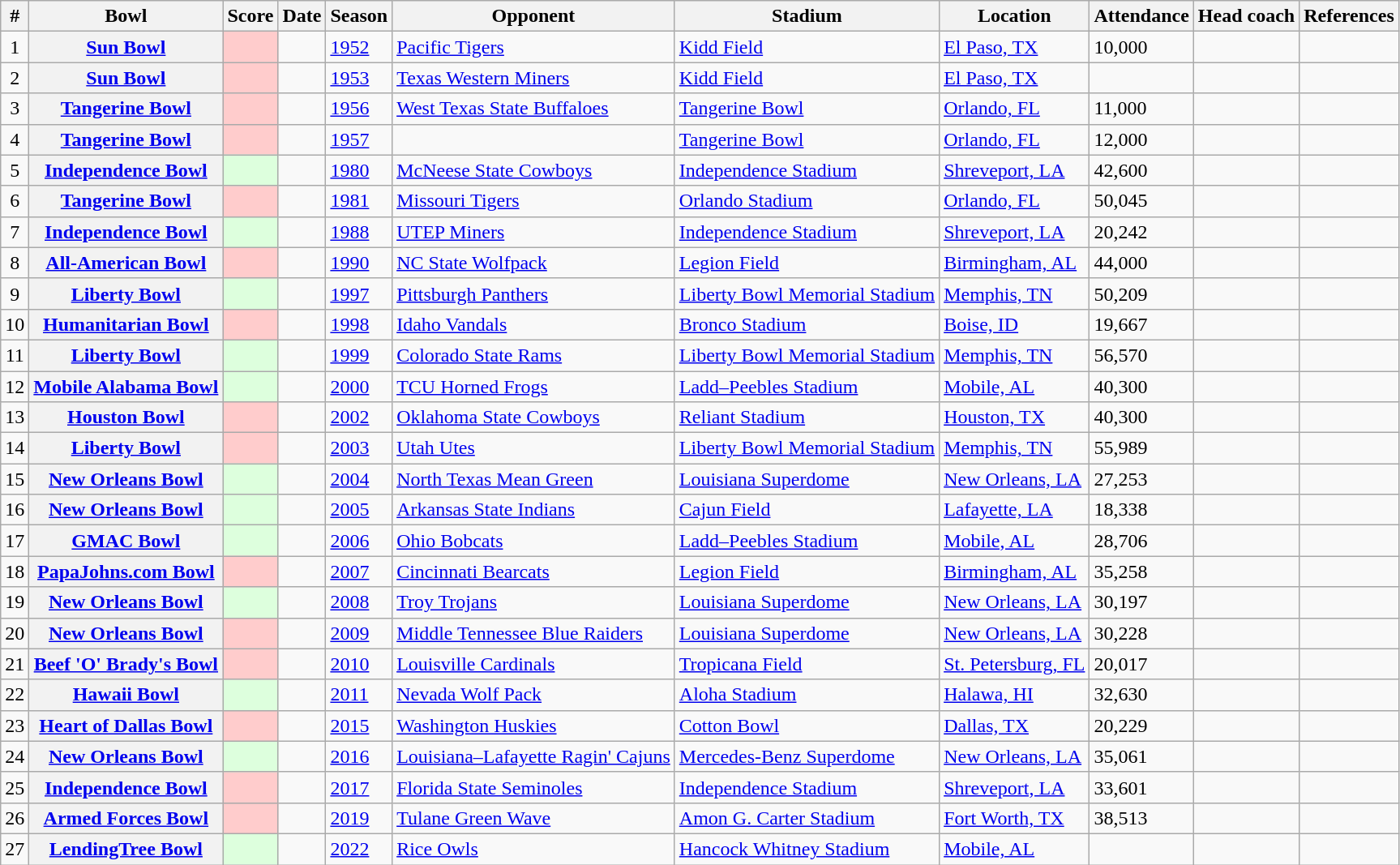<table class="wikitable sortable">
<tr>
<th scope="col">#</th>
<th scope="col">Bowl</th>
<th scope="col" data-sort-type="number">Score</th>
<th scope="col">Date</th>
<th scope="col">Season</th>
<th scope="col">Opponent</th>
<th scope="col">Stadium</th>
<th scope="col">Location</th>
<th scope="col">Attendance</th>
<th scope="col">Head coach</th>
<th class="unsortable">References</th>
</tr>
<tr>
<td style="text-align:center;">1</td>
<th scope="row"><a href='#'>Sun Bowl</a></th>
<td style="background:#fcc;"></td>
<td></td>
<td><a href='#'>1952</a></td>
<td><a href='#'>Pacific Tigers</a></td>
<td><a href='#'>Kidd Field</a></td>
<td><a href='#'>El Paso, TX</a></td>
<td>10,000</td>
<td></td>
<td></td>
</tr>
<tr>
<td style="text-align:center;">2</td>
<th scope="row"><a href='#'>Sun Bowl</a></th>
<td style="background:#fcc;"></td>
<td></td>
<td><a href='#'>1953</a></td>
<td><a href='#'>Texas Western Miners</a></td>
<td><a href='#'>Kidd Field</a></td>
<td><a href='#'>El Paso, TX</a></td>
<td></td>
<td></td>
<td></td>
</tr>
<tr>
<td style="text-align:center;">3</td>
<th scope="row"><a href='#'>Tangerine Bowl</a></th>
<td style="background:#fcc;"></td>
<td></td>
<td><a href='#'>1956</a></td>
<td><a href='#'>West Texas State Buffaloes</a></td>
<td><a href='#'>Tangerine Bowl</a></td>
<td><a href='#'>Orlando, FL</a></td>
<td>11,000</td>
<td></td>
<td></td>
</tr>
<tr>
<td style="text-align:center;">4</td>
<th scope="row"><a href='#'>Tangerine Bowl</a></th>
<td style="background:#fcc;"></td>
<td></td>
<td><a href='#'>1957</a></td>
<td></td>
<td><a href='#'>Tangerine Bowl</a></td>
<td><a href='#'>Orlando, FL</a></td>
<td>12,000</td>
<td></td>
<td></td>
</tr>
<tr>
<td style="text-align:center;">5</td>
<th scope="row"><a href='#'>Independence Bowl</a></th>
<td style="background:#dfd;"></td>
<td></td>
<td><a href='#'>1980</a></td>
<td><a href='#'>McNeese State Cowboys</a></td>
<td><a href='#'>Independence Stadium</a></td>
<td><a href='#'>Shreveport, LA</a></td>
<td>42,600</td>
<td></td>
<td></td>
</tr>
<tr>
<td style="text-align:center;">6</td>
<th scope="row"><a href='#'>Tangerine Bowl</a></th>
<td style="background:#fcc;"></td>
<td></td>
<td><a href='#'>1981</a></td>
<td><a href='#'>Missouri Tigers</a></td>
<td><a href='#'>Orlando Stadium</a></td>
<td><a href='#'>Orlando, FL</a></td>
<td>50,045</td>
<td></td>
<td></td>
</tr>
<tr>
<td style="text-align:center;">7</td>
<th scope="row"><a href='#'>Independence Bowl</a></th>
<td style="background:#dfd;"></td>
<td></td>
<td><a href='#'>1988</a></td>
<td><a href='#'>UTEP Miners</a></td>
<td><a href='#'>Independence Stadium</a></td>
<td><a href='#'>Shreveport, LA</a></td>
<td>20,242</td>
<td></td>
<td></td>
</tr>
<tr>
<td style="text-align:center;">8</td>
<th scope="row"><a href='#'>All-American Bowl</a></th>
<td style="background:#fcc;"></td>
<td></td>
<td><a href='#'>1990</a></td>
<td><a href='#'>NC State Wolfpack</a></td>
<td><a href='#'>Legion Field</a></td>
<td><a href='#'>Birmingham, AL</a></td>
<td>44,000</td>
<td></td>
<td></td>
</tr>
<tr>
<td style="text-align:center;">9</td>
<th scope="row"><a href='#'>Liberty Bowl</a></th>
<td style="background:#dfd;"></td>
<td></td>
<td><a href='#'>1997</a></td>
<td><a href='#'>Pittsburgh Panthers</a></td>
<td><a href='#'>Liberty Bowl Memorial Stadium</a></td>
<td><a href='#'>Memphis, TN</a></td>
<td>50,209</td>
<td></td>
<td></td>
</tr>
<tr>
<td style="text-align:center;">10</td>
<th scope="row"><a href='#'>Humanitarian Bowl</a></th>
<td style="background:#fcc;"></td>
<td></td>
<td><a href='#'>1998</a></td>
<td><a href='#'>Idaho Vandals</a></td>
<td><a href='#'>Bronco Stadium</a></td>
<td><a href='#'>Boise, ID</a></td>
<td>19,667</td>
<td></td>
<td></td>
</tr>
<tr>
<td style="text-align:center;">11</td>
<th scope="row"><a href='#'>Liberty Bowl</a></th>
<td style="background:#dfd;"></td>
<td></td>
<td><a href='#'>1999</a></td>
<td><a href='#'>Colorado State Rams</a></td>
<td><a href='#'>Liberty Bowl Memorial Stadium</a></td>
<td><a href='#'>Memphis, TN</a></td>
<td>56,570</td>
<td></td>
<td></td>
</tr>
<tr>
<td style="text-align:center;">12</td>
<th scope="row"><a href='#'>Mobile Alabama Bowl</a></th>
<td style="background:#dfd;"></td>
<td></td>
<td><a href='#'>2000</a></td>
<td><a href='#'>TCU Horned Frogs</a></td>
<td><a href='#'>Ladd–Peebles Stadium</a></td>
<td><a href='#'>Mobile, AL</a></td>
<td>40,300</td>
<td></td>
<td></td>
</tr>
<tr>
<td style="text-align:center;">13</td>
<th scope="row"><a href='#'>Houston Bowl</a></th>
<td style="background:#fcc;"></td>
<td></td>
<td><a href='#'>2002</a></td>
<td><a href='#'>Oklahoma State Cowboys</a></td>
<td><a href='#'>Reliant Stadium</a></td>
<td><a href='#'>Houston, TX</a></td>
<td>40,300</td>
<td></td>
<td></td>
</tr>
<tr>
<td style="text-align:center;">14</td>
<th scope="row"><a href='#'>Liberty Bowl</a></th>
<td style="background:#fcc;"></td>
<td></td>
<td><a href='#'>2003</a></td>
<td><a href='#'>Utah Utes</a></td>
<td><a href='#'>Liberty Bowl Memorial Stadium</a></td>
<td><a href='#'>Memphis, TN</a></td>
<td>55,989</td>
<td></td>
<td></td>
</tr>
<tr>
<td style="text-align:center;">15</td>
<th scope="row"><a href='#'>New Orleans Bowl</a></th>
<td style="background:#dfd;"></td>
<td></td>
<td><a href='#'>2004</a></td>
<td><a href='#'>North Texas Mean Green</a></td>
<td><a href='#'>Louisiana Superdome</a></td>
<td><a href='#'>New Orleans, LA</a></td>
<td>27,253</td>
<td></td>
<td></td>
</tr>
<tr>
<td style="text-align:center;">16</td>
<th scope="row"><a href='#'>New Orleans Bowl</a></th>
<td style="background:#dfd;"></td>
<td></td>
<td><a href='#'>2005</a></td>
<td><a href='#'>Arkansas State Indians</a></td>
<td><a href='#'>Cajun Field</a></td>
<td><a href='#'>Lafayette, LA</a></td>
<td>18,338</td>
<td></td>
<td></td>
</tr>
<tr>
<td style="text-align:center;">17</td>
<th scope="row"><a href='#'>GMAC Bowl</a></th>
<td style="background:#dfd;"></td>
<td></td>
<td><a href='#'>2006</a></td>
<td><a href='#'>Ohio Bobcats</a></td>
<td><a href='#'>Ladd–Peebles Stadium</a></td>
<td><a href='#'>Mobile, AL</a></td>
<td>28,706</td>
<td></td>
<td></td>
</tr>
<tr>
<td style="text-align:center;">18</td>
<th scope="row"><a href='#'>PapaJohns.com Bowl</a></th>
<td style="background:#fcc;"></td>
<td></td>
<td><a href='#'>2007</a></td>
<td><a href='#'>Cincinnati Bearcats</a></td>
<td><a href='#'>Legion Field</a></td>
<td><a href='#'>Birmingham, AL</a></td>
<td>35,258</td>
<td></td>
<td></td>
</tr>
<tr>
<td style="text-align:center;">19</td>
<th scope="row"><a href='#'>New Orleans Bowl</a></th>
<td style="background:#dfd;"></td>
<td></td>
<td><a href='#'>2008</a></td>
<td><a href='#'>Troy Trojans</a></td>
<td><a href='#'>Louisiana Superdome</a></td>
<td><a href='#'>New Orleans, LA</a></td>
<td>30,197</td>
<td></td>
<td></td>
</tr>
<tr>
<td style="text-align:center;">20</td>
<th scope="row"><a href='#'>New Orleans Bowl</a></th>
<td style="background:#fcc;"></td>
<td></td>
<td><a href='#'>2009</a></td>
<td><a href='#'>Middle Tennessee Blue Raiders</a></td>
<td><a href='#'>Louisiana Superdome</a></td>
<td><a href='#'>New Orleans, LA</a></td>
<td>30,228</td>
<td></td>
<td></td>
</tr>
<tr>
<td style="text-align:center;">21</td>
<th scope="row"><a href='#'>Beef 'O' Brady's Bowl</a></th>
<td style="background:#fcc;"></td>
<td></td>
<td><a href='#'>2010</a></td>
<td><a href='#'>Louisville Cardinals</a></td>
<td><a href='#'>Tropicana Field</a></td>
<td><a href='#'>St. Petersburg, FL</a></td>
<td>20,017</td>
<td></td>
<td></td>
</tr>
<tr>
<td style="text-align:center;">22</td>
<th scope="row"><a href='#'>Hawaii Bowl</a></th>
<td style="background:#dfd;"></td>
<td></td>
<td><a href='#'>2011</a></td>
<td><a href='#'>Nevada Wolf Pack</a></td>
<td><a href='#'>Aloha Stadium</a></td>
<td><a href='#'>Halawa, HI</a></td>
<td>32,630</td>
<td></td>
<td></td>
</tr>
<tr>
<td style="text-align:center;">23</td>
<th scope="row"><a href='#'>Heart of Dallas Bowl</a></th>
<td style="background:#fcc;"></td>
<td></td>
<td><a href='#'>2015</a></td>
<td><a href='#'>Washington Huskies</a></td>
<td><a href='#'>Cotton Bowl</a></td>
<td><a href='#'>Dallas, TX</a></td>
<td>20,229</td>
<td></td>
<td></td>
</tr>
<tr>
<td style="text-align:center;">24</td>
<th scope="row"><a href='#'>New Orleans Bowl</a></th>
<td style="background:#dfd;"></td>
<td></td>
<td><a href='#'>2016</a></td>
<td><a href='#'>Louisiana–Lafayette Ragin' Cajuns</a></td>
<td><a href='#'>Mercedes-Benz Superdome</a></td>
<td><a href='#'>New Orleans, LA</a></td>
<td>35,061</td>
<td></td>
<td></td>
</tr>
<tr>
<td style="text-align:center;">25</td>
<th scope="row"><a href='#'>Independence Bowl</a></th>
<td style="background:#fcc;"></td>
<td></td>
<td><a href='#'>2017</a></td>
<td><a href='#'>Florida State Seminoles</a></td>
<td><a href='#'>Independence Stadium</a></td>
<td><a href='#'>Shreveport, LA</a></td>
<td>33,601</td>
<td></td>
<td></td>
</tr>
<tr>
<td style="text-align:center;">26</td>
<th scope="row"><a href='#'>Armed Forces Bowl</a></th>
<td style="background:#fcc;"></td>
<td></td>
<td><a href='#'>2019</a></td>
<td><a href='#'>Tulane Green Wave</a></td>
<td><a href='#'>Amon G. Carter Stadium</a></td>
<td><a href='#'>Fort Worth, TX</a></td>
<td>38,513</td>
<td></td>
<td></td>
</tr>
<tr>
<td style="text-align:center;">27</td>
<th scope="row"><a href='#'>LendingTree Bowl</a></th>
<td style="background:#dfd;"></td>
<td></td>
<td><a href='#'>2022</a></td>
<td><a href='#'>Rice Owls</a></td>
<td><a href='#'>Hancock Whitney Stadium</a></td>
<td><a href='#'>Mobile, AL</a></td>
<td></td>
<td></td>
<td></td>
</tr>
</table>
